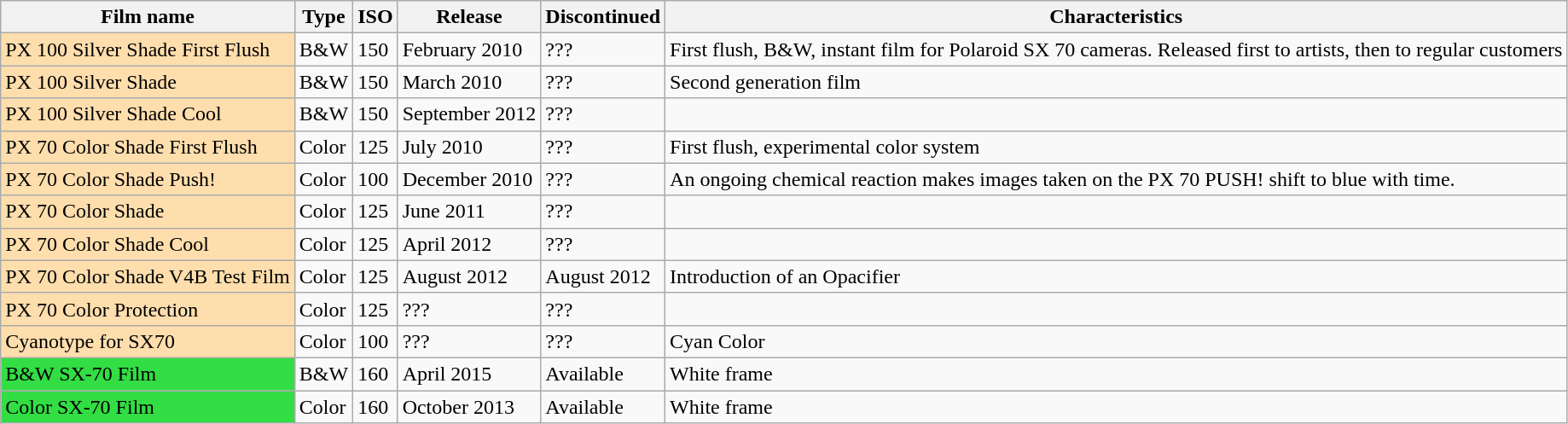<table class="wikitable sortable mw-collapsible">
<tr>
<th>Film name</th>
<th>Type</th>
<th>ISO</th>
<th>Release</th>
<th>Discontinued</th>
<th>Characteristics</th>
</tr>
<tr>
<td style="background:#ffdead">PX 100 Silver Shade First Flush</td>
<td>B&W</td>
<td>150</td>
<td>February 2010</td>
<td>???</td>
<td>First flush, B&W, instant film for Polaroid SX 70 cameras. Released first to artists, then to regular customers</td>
</tr>
<tr>
<td style="background:#ffdead">PX 100 Silver Shade</td>
<td>B&W</td>
<td>150</td>
<td>March 2010</td>
<td>???</td>
<td>Second generation film</td>
</tr>
<tr>
<td style="background:#ffdead">PX 100 Silver Shade Cool</td>
<td>B&W</td>
<td>150</td>
<td>September 2012</td>
<td>???</td>
<td></td>
</tr>
<tr>
<td style="background:#ffdead">PX 70 Color Shade First Flush</td>
<td>Color</td>
<td>125</td>
<td>July 2010</td>
<td>???</td>
<td>First flush,  experimental color system</td>
</tr>
<tr>
<td style="background:#ffdead">PX 70 Color Shade Push!</td>
<td>Color</td>
<td>100</td>
<td>December 2010</td>
<td>???</td>
<td>An ongoing chemical reaction makes images taken on the PX 70 PUSH! shift to blue with time.</td>
</tr>
<tr>
<td style="background:#ffdead">PX 70 Color Shade</td>
<td>Color</td>
<td>125</td>
<td>June 2011</td>
<td>???</td>
<td></td>
</tr>
<tr>
<td style="background:#ffdead">PX 70 Color Shade Cool</td>
<td>Color</td>
<td>125</td>
<td>April 2012</td>
<td>???</td>
<td></td>
</tr>
<tr>
<td style="background:#ffdead">PX 70 Color Shade V4B Test Film</td>
<td>Color</td>
<td>125</td>
<td>August 2012</td>
<td>August 2012</td>
<td>Introduction of an Opacifier</td>
</tr>
<tr>
<td style="background:#ffdead">PX 70 Color Protection</td>
<td>Color</td>
<td>125</td>
<td>???</td>
<td>???</td>
<td></td>
</tr>
<tr>
<td style="background:#ffdead">Cyanotype for SX70</td>
<td>Color</td>
<td>100</td>
<td>???</td>
<td>???</td>
<td>Cyan Color</td>
</tr>
<tr>
<td style="background:#3d4;">B&W SX-70 Film</td>
<td>B&W</td>
<td>160</td>
<td>April 2015</td>
<td>Available</td>
<td>White frame</td>
</tr>
<tr>
<td style="background:#3d4;">Color SX-70 Film</td>
<td>Color</td>
<td>160</td>
<td>October 2013</td>
<td>Available</td>
<td>White frame</td>
</tr>
</table>
